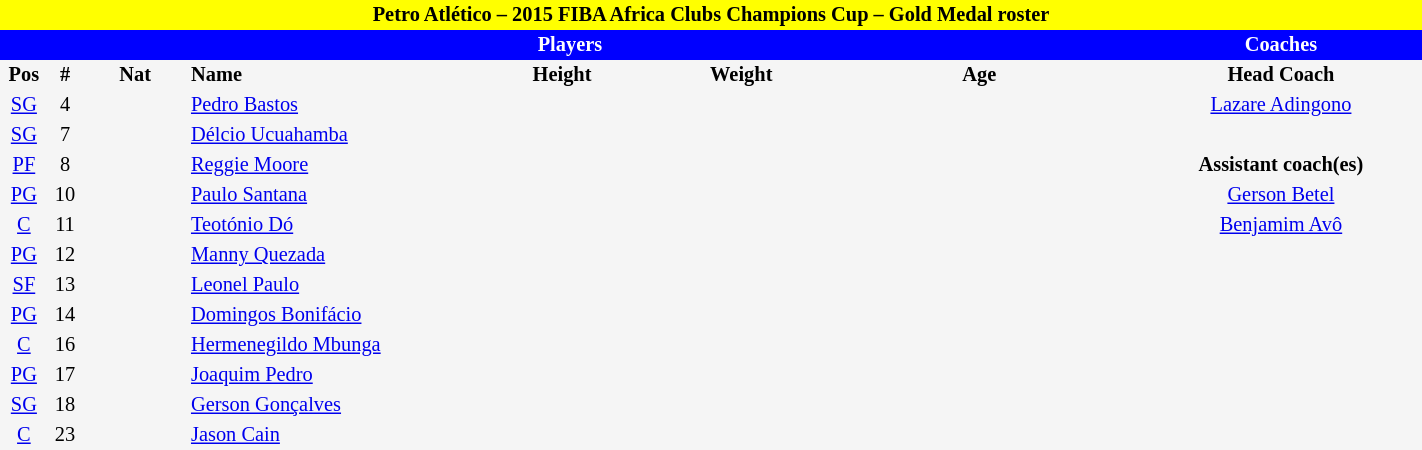<table border=0 cellpadding=2 cellspacing=0  |- bgcolor=#f5f5f5 style="text-align:center; font-size:85%;" width=75%>
<tr>
<td colspan="8" style="background: yellow; color: black"><strong>Petro Atlético – 2015 FIBA Africa Clubs Champions Cup – Gold Medal roster</strong></td>
</tr>
<tr>
<td colspan="7" style="background: blue; color: white"><strong>Players</strong></td>
<td style="background: blue; color: white"><strong>Coaches</strong></td>
</tr>
<tr style="background=#f5f5f5; color: black">
<th width=5px>Pos</th>
<th width=5px>#</th>
<th width=50px>Nat</th>
<th width=135px align=left>Name</th>
<th width=100px>Height</th>
<th width=75px>Weight</th>
<th width=160px>Age</th>
<th width=140px>Head Coach</th>
</tr>
<tr>
<td><a href='#'>SG</a></td>
<td>4</td>
<td></td>
<td align=left><a href='#'>Pedro Bastos</a></td>
<td><span></span></td>
<td><span></span></td>
<td><span></span></td>
<td> <a href='#'>Lazare Adingono</a></td>
</tr>
<tr>
<td><a href='#'>SG</a></td>
<td>7</td>
<td></td>
<td align=left><a href='#'>Délcio Ucuahamba</a></td>
<td><span></span></td>
<td><span></span></td>
<td><span></span></td>
</tr>
<tr>
<td><a href='#'>PF</a></td>
<td>8</td>
<td></td>
<td align=left><a href='#'>Reggie Moore</a></td>
<td><span></span></td>
<td><span></span></td>
<td><span></span></td>
<td><strong>Assistant coach(es)</strong></td>
</tr>
<tr>
<td><a href='#'>PG</a></td>
<td>10</td>
<td></td>
<td align=left><a href='#'>Paulo Santana</a></td>
<td><span></span></td>
<td><span></span></td>
<td><span></span></td>
<td> <a href='#'>Gerson Betel</a></td>
</tr>
<tr>
<td><a href='#'>C</a></td>
<td>11</td>
<td></td>
<td align=left><a href='#'>Teotónio Dó</a></td>
<td><span></span></td>
<td><span></span></td>
<td><span></span></td>
<td> <a href='#'>Benjamim Avô</a></td>
</tr>
<tr>
<td><a href='#'>PG</a></td>
<td>12</td>
<td></td>
<td align=left><a href='#'>Manny Quezada</a></td>
<td><span></span></td>
<td><span></span></td>
<td><span></span></td>
</tr>
<tr>
<td><a href='#'>SF</a></td>
<td>13</td>
<td></td>
<td align=left><a href='#'>Leonel Paulo</a></td>
<td><span></span></td>
<td><span></span></td>
<td><span></span></td>
</tr>
<tr>
<td><a href='#'>PG</a></td>
<td>14</td>
<td></td>
<td align=left><a href='#'>Domingos Bonifácio</a></td>
<td><span></span></td>
<td><span></span></td>
<td><span></span></td>
</tr>
<tr>
<td><a href='#'>C</a></td>
<td>16</td>
<td></td>
<td align=left><a href='#'>Hermenegildo Mbunga</a></td>
<td><span></span></td>
<td><span></span></td>
<td><span></span></td>
</tr>
<tr>
<td><a href='#'>PG</a></td>
<td>17</td>
<td></td>
<td align=left><a href='#'>Joaquim Pedro</a></td>
<td><span></span></td>
<td><span></span></td>
<td><span></span></td>
</tr>
<tr>
<td><a href='#'>SG</a></td>
<td>18</td>
<td></td>
<td align=left><a href='#'>Gerson Gonçalves</a></td>
<td><span></span></td>
<td><span></span></td>
<td><span></span></td>
</tr>
<tr>
<td><a href='#'>C</a></td>
<td>23</td>
<td></td>
<td align=left><a href='#'>Jason Cain</a></td>
<td><span></span></td>
<td><span></span></td>
<td><span></span></td>
</tr>
</table>
